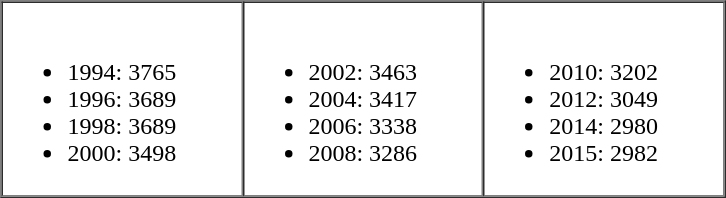<table border="1" cellpadding="3" cellspacing="0">
<tr>
<td valign="top" width="25%"><br><ul><li>1994: 3765</li><li>1996: 3689</li><li>1998: 3689</li><li>2000: 3498</li></ul></td>
<td valign="top" width="25%"><br><ul><li>2002: 3463</li><li>2004: 3417</li><li>2006: 3338</li><li>2008: 3286</li></ul></td>
<td valign="top" width="25%"><br><ul><li>2010: 3202</li><li>2012: 3049</li><li>2014: 2980</li><li>2015: 2982</li></ul></td>
</tr>
</table>
